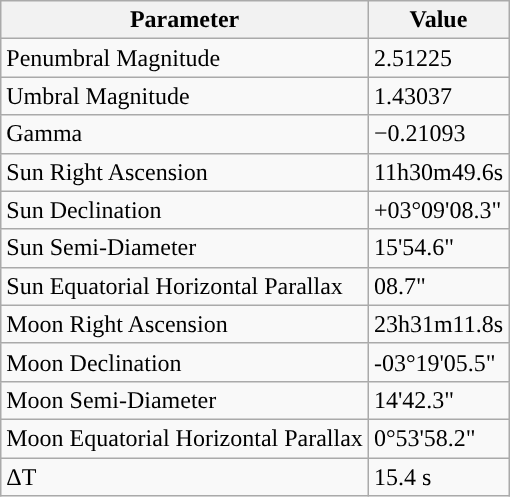<table class="wikitable">
<tr>
<th>Parameter</th>
<th>Value</th>
</tr>
<tr>
<td>Penumbral Magnitude</td>
<td>2.51225</td>
</tr>
<tr>
<td>Umbral Magnitude</td>
<td>1.43037</td>
</tr>
<tr>
<td>Gamma</td>
<td>−0.21093</td>
</tr>
<tr>
<td>Sun Right Ascension</td>
<td>11h30m49.6s</td>
</tr>
<tr>
<td>Sun Declination</td>
<td>+03°09'08.3"</td>
</tr>
<tr>
<td>Sun Semi-Diameter</td>
<td>15'54.6"</td>
</tr>
<tr>
<td>Sun Equatorial Horizontal Parallax</td>
<td>08.7"</td>
</tr>
<tr>
<td>Moon Right Ascension</td>
<td>23h31m11.8s</td>
</tr>
<tr>
<td>Moon Declination</td>
<td>-03°19'05.5"</td>
</tr>
<tr>
<td>Moon Semi-Diameter</td>
<td>14'42.3"</td>
</tr>
<tr>
<td>Moon Equatorial Horizontal Parallax</td>
<td>0°53'58.2"</td>
</tr>
<tr>
<td>ΔT</td>
<td>15.4 s</td>
</tr>
</table>
